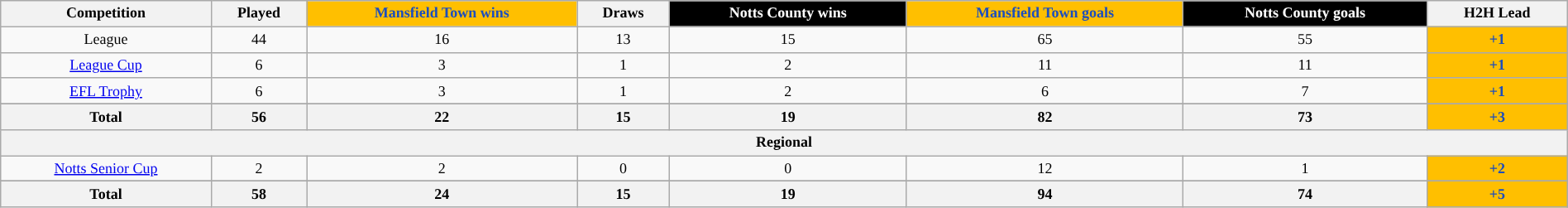<table class="wikitable" style="text-align: center; width: 100%; font-size: 12px">
<tr>
<th><strong>Competition</strong></th>
<th><strong>Played</strong></th>
<th style="background:#ffbf00; color:#1c4ebd"><strong>Mansfield Town wins</strong></th>
<th><strong>Draws</strong></th>
<th style="background:black; color:white"><strong>Notts County wins</strong></th>
<th style="background:#ffbf00; color:#1c4ebd"><strong>Mansfield Town goals</strong></th>
<th style="background:black; color:white"><strong>Notts County goals</strong></th>
<th><strong>H2H Lead</strong></th>
</tr>
<tr>
<td>League</td>
<td>44</td>
<td>16</td>
<td>13</td>
<td>15</td>
<td>65</td>
<td>55</td>
<td style="background:#ffbf00; color:#1c4ebd"><strong>+1</strong></td>
</tr>
<tr>
<td><a href='#'>League Cup</a></td>
<td>6</td>
<td>3</td>
<td>1</td>
<td>2</td>
<td>11</td>
<td>11</td>
<td style="background:#ffbf00; color:#1c4ebd"><strong>+1</strong></td>
</tr>
<tr>
<td><a href='#'>EFL Trophy</a></td>
<td>6</td>
<td>3</td>
<td>1</td>
<td>2</td>
<td>6</td>
<td>7</td>
<td style="background:#ffbf00; color:#1c4ebd"><strong>+1</strong></td>
</tr>
<tr>
</tr>
<tr class="sortbottom">
<th>Total</th>
<th>56</th>
<th>22</th>
<th>15</th>
<th>19</th>
<th>82</th>
<th>73</th>
<th style="background:#ffbf00; color:#1c4ebd"><strong>+3</strong></th>
</tr>
<tr>
<th colspan=8><strong>Regional</strong></th>
</tr>
<tr>
<td><a href='#'>Notts Senior Cup</a></td>
<td>2</td>
<td>2</td>
<td>0</td>
<td>0</td>
<td>12</td>
<td>1</td>
<td style="background:#ffbf00; color:#1c4ebd"><strong>+2</strong></td>
</tr>
<tr>
</tr>
<tr class="sortbottom">
<th>Total</th>
<th>58</th>
<th>24</th>
<th>15</th>
<th>19</th>
<th>94</th>
<th>74</th>
<th style="background:#ffbf00; color:#1c4ebd"><strong>+5</strong></th>
</tr>
</table>
